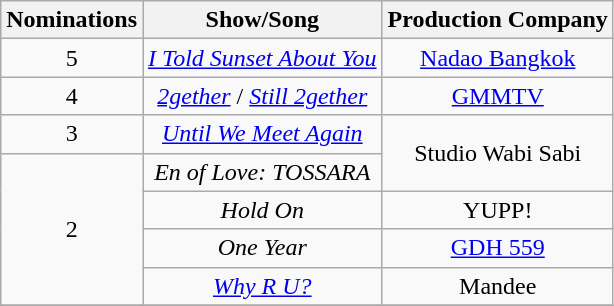<table class="wikitable floatleft" rowspan="3" style="text-align:center;" background: #f6e39c;>
<tr>
<th scope="col" style="width:55px;">Nominations</th>
<th scope="col" style="text-align:center;">Show/Song</th>
<th scope="col" style="text-align:center;">Production Company</th>
</tr>
<tr>
<td scope=row style="text-align:center">5</td>
<td><em><a href='#'>I Told Sunset About You</a></em></td>
<td><a href='#'>Nadao Bangkok</a></td>
</tr>
<tr>
<td scope=row style="text-align:center">4</td>
<td><em><a href='#'>2gether</a></em> / <em><a href='#'>Still 2gether</a></em></td>
<td><a href='#'>GMMTV</a></td>
</tr>
<tr>
<td scope=row style="text-align:center">3</td>
<td><em><a href='#'>Until We Meet Again</a></em></td>
<td rowspan=2>Studio Wabi Sabi</td>
</tr>
<tr>
<td rowspan=4 scope=row style="text-align:center">2</td>
<td><em>En of Love: TOSSARA</em></td>
</tr>
<tr>
<td><em>Hold On</em></td>
<td>YUPP!</td>
</tr>
<tr>
<td><em>One Year</em></td>
<td><a href='#'>GDH 559</a></td>
</tr>
<tr>
<td><em><a href='#'>Why R U?</a></em></td>
<td>Mandee</td>
</tr>
<tr>
</tr>
</table>
